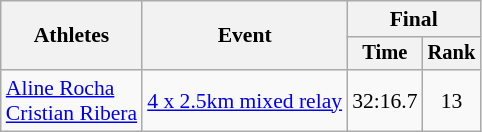<table class=wikitable style="font-size:90%">
<tr>
<th rowspan=2>Athletes</th>
<th rowspan=2>Event</th>
<th colspan=2>Final</th>
</tr>
<tr style="font-size:95%">
<th>Time</th>
<th>Rank</th>
</tr>
<tr>
<td><a href='#'>Aline Rocha</a><br><a href='#'>Cristian Ribera</a></td>
<td><a href='#'>4 x 2.5km mixed relay</a></td>
<td align="center">32:16.7</td>
<td align="center">13</td>
</tr>
</table>
